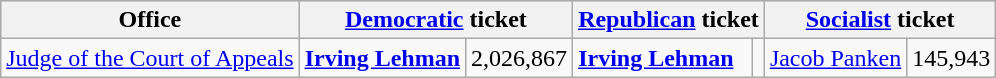<table class=wikitable>
<tr bgcolor=lightgrey>
<th>Office</th>
<th colspan="2" ><a href='#'>Democratic</a> ticket</th>
<th colspan="2" ><a href='#'>Republican</a> ticket</th>
<th colspan="2" ><a href='#'>Socialist</a> ticket</th>
</tr>
<tr>
<td><a href='#'>Judge of the Court of Appeals</a></td>
<td><strong><a href='#'>Irving Lehman</a></strong></td>
<td align="right">2,026,867</td>
<td><strong><a href='#'>Irving Lehman</a></strong></td>
<td align="right"></td>
<td><a href='#'>Jacob Panken</a></td>
<td align="right">145,943</td>
</tr>
</table>
